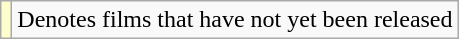<table class="wikitable">
<tr>
<td style="background:#ffc;"></td>
<td>Denotes films that have not yet been released</td>
</tr>
</table>
